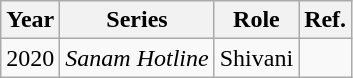<table class="wikitable">
<tr>
<th>Year</th>
<th>Series</th>
<th>Role</th>
<th>Ref.</th>
</tr>
<tr>
<td>2020</td>
<td><em>Sanam Hotline</em></td>
<td>Shivani</td>
<td></td>
</tr>
</table>
